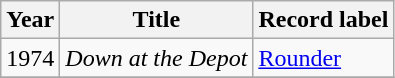<table class="wikitable sortable">
<tr>
<th>Year</th>
<th>Title</th>
<th>Record label</th>
</tr>
<tr>
<td>1974</td>
<td><em>Down at the Depot</em></td>
<td align="left"><a href='#'>Rounder</a></td>
</tr>
<tr>
</tr>
</table>
